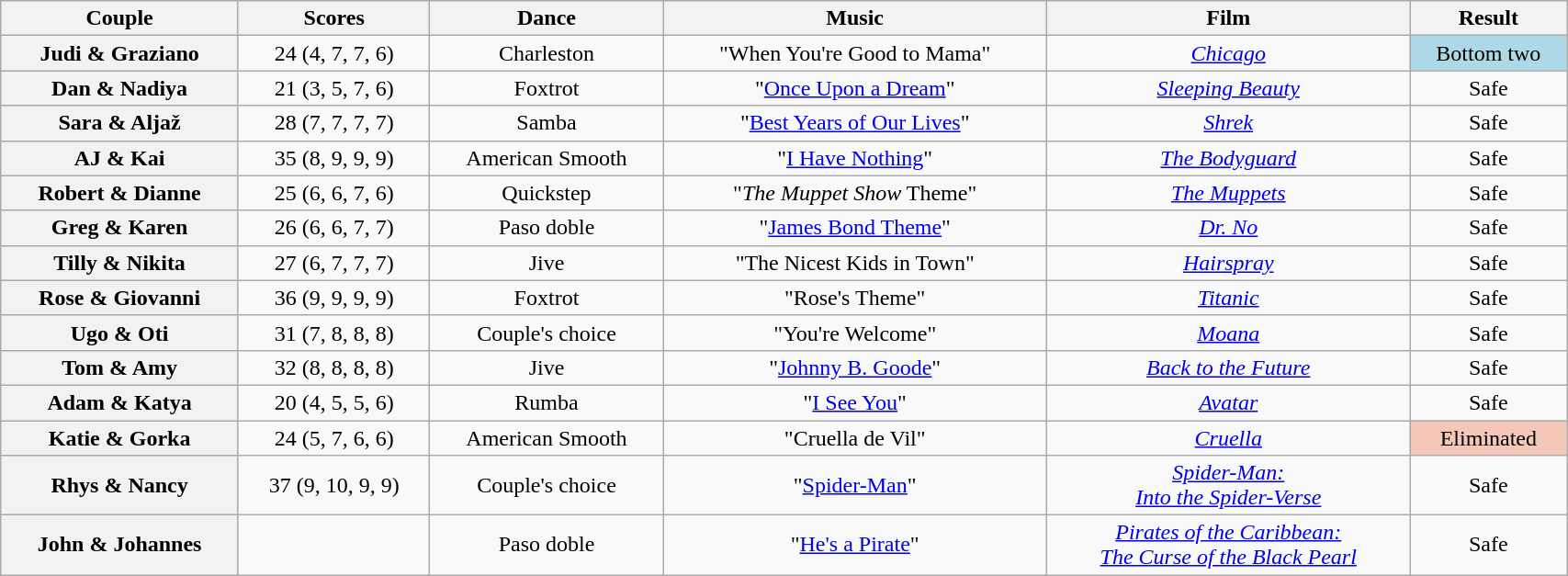<table class="wikitable sortable" style="text-align:center; width: 90%">
<tr>
<th scope="col">Couple</th>
<th scope="col">Scores</th>
<th scope="col" class="unsortable">Dance</th>
<th scope="col" class="unsortable">Music</th>
<th scope="col" class="unsortable">Film</th>
<th scope="col" class="unsortable">Result</th>
</tr>
<tr>
<th scope="row">Judi & Graziano</th>
<td>24 (4, 7, 7, 6)</td>
<td>Charleston</td>
<td>"When You're Good to Mama"</td>
<td><a href='#'><em>Chicago</em></a></td>
<td bgcolor="lightblue">Bottom two</td>
</tr>
<tr>
<th scope="row">Dan & Nadiya</th>
<td>21 (3, 5, 7, 6)</td>
<td>Foxtrot</td>
<td>"<a href='#'>Once Upon a Dream</a>"</td>
<td><a href='#'><em>Sleeping Beauty</em></a></td>
<td>Safe</td>
</tr>
<tr>
<th scope="row">Sara & Aljaž</th>
<td>28 (7, 7, 7, 7)</td>
<td>Samba</td>
<td>"<a href='#'>Best Years of Our Lives</a>"</td>
<td><em><a href='#'>Shrek</a></em></td>
<td>Safe</td>
</tr>
<tr>
<th scope="row">AJ & Kai</th>
<td>35 (8, 9, 9, 9)</td>
<td>American Smooth</td>
<td>"<a href='#'>I Have Nothing</a>"</td>
<td><a href='#'><em>The Bodyguard</em></a></td>
<td>Safe</td>
</tr>
<tr>
<th scope="row">Robert & Dianne</th>
<td>25 (6, 6, 7, 6)</td>
<td>Quickstep</td>
<td>"<em>The Muppet Show</em> Theme"</td>
<td><a href='#'><em>The Muppets</em></a></td>
<td>Safe</td>
</tr>
<tr>
<th scope="row">Greg & Karen</th>
<td>26 (6, 6, 7, 7)</td>
<td>Paso doble</td>
<td>"<a href='#'>James Bond Theme</a>"</td>
<td><a href='#'><em>Dr. No</em></a></td>
<td>Safe</td>
</tr>
<tr>
<th scope="row">Tilly & Nikita</th>
<td>27 (6, 7, 7, 7)</td>
<td>Jive</td>
<td>"The Nicest Kids in Town"</td>
<td><a href='#'><em>Hairspray</em></a></td>
<td>Safe</td>
</tr>
<tr>
<th scope="row">Rose & Giovanni</th>
<td>36 (9, 9, 9, 9)</td>
<td>Foxtrot</td>
<td>"Rose's Theme"</td>
<td><a href='#'><em>Titanic</em></a></td>
<td>Safe</td>
</tr>
<tr>
<th scope="row">Ugo & Oti</th>
<td>31 (7, 8, 8, 8)</td>
<td>Couple's choice</td>
<td>"You're Welcome"</td>
<td><a href='#'><em>Moana</em></a></td>
<td>Safe</td>
</tr>
<tr>
<th scope="row">Tom & Amy</th>
<td>32 (8, 8, 8, 8)</td>
<td>Jive</td>
<td>"<a href='#'>Johnny B. Goode</a>"</td>
<td><em><a href='#'>Back to the Future</a></em></td>
<td>Safe</td>
</tr>
<tr>
<th scope="row">Adam & Katya</th>
<td>20 (4, 5, 5, 6)</td>
<td>Rumba</td>
<td>"<a href='#'>I See You</a>"</td>
<td><a href='#'><em>Avatar</em></a></td>
<td>Safe</td>
</tr>
<tr>
<th scope="row">Katie & Gorka</th>
<td>24 (5, 7, 6, 6)</td>
<td>American Smooth</td>
<td>"Cruella de Vil"</td>
<td><a href='#'><em>Cruella</em></a></td>
<td bgcolor="f4c7b8">Eliminated</td>
</tr>
<tr>
<th scope="row">Rhys & Nancy</th>
<td>37 (9, 10, 9, 9)</td>
<td>Couple's choice</td>
<td>"<a href='#'>Spider-Man</a>"</td>
<td><em><a href='#'>Spider-Man:<br>Into the Spider-Verse</a></em></td>
<td>Safe</td>
</tr>
<tr>
<th scope="row">John & Johannes</th>
<td></td>
<td>Paso doble</td>
<td>"<a href='#'>He's a Pirate</a>"</td>
<td><em><a href='#'>Pirates of the Caribbean:<br>The Curse of the Black Pearl</a></em></td>
<td>Safe</td>
</tr>
</table>
